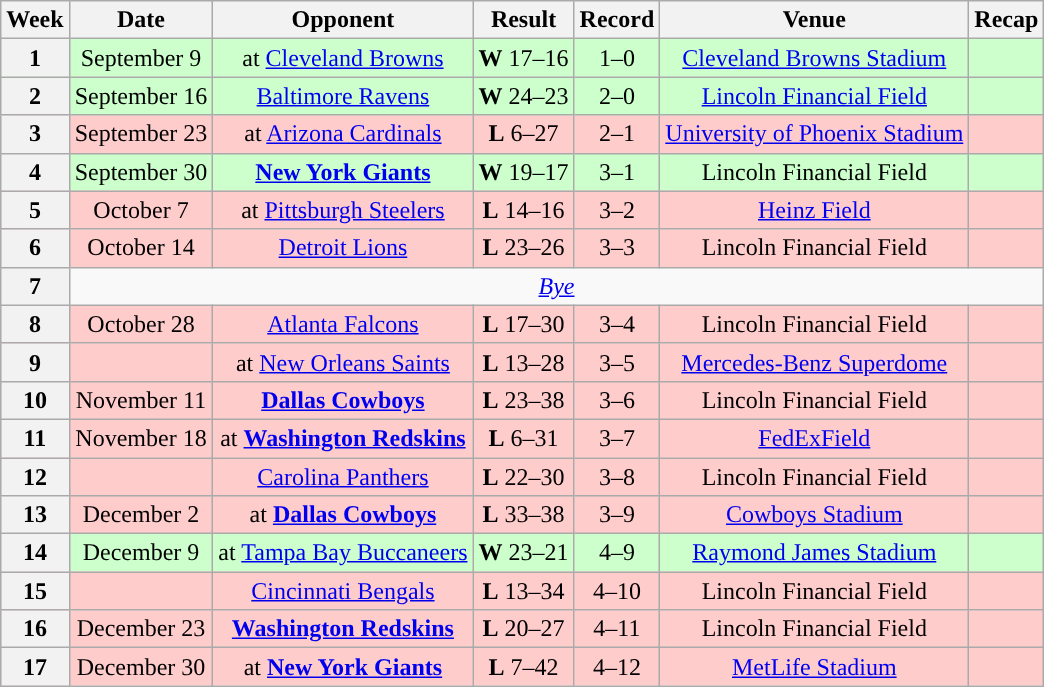<table class="wikitable" style="text-align:center">
<tr>
<th>Week</th>
<th>Date</th>
<th>Opponent</th>
<th>Result</th>
<th>Record</th>
<th>Venue</th>
<th>Recap</th>
</tr>
<tr style="background:#cfc">
<th>1</th>
<td>September 9</td>
<td>at <a href='#'>Cleveland Browns</a></td>
<td><strong>W</strong> 17–16</td>
<td>1–0</td>
<td><a href='#'>Cleveland Browns Stadium</a></td>
<td></td>
</tr>
<tr style="background:#cfc">
<th>2</th>
<td>September 16</td>
<td><a href='#'>Baltimore Ravens</a></td>
<td><strong>W</strong> 24–23</td>
<td>2–0</td>
<td><a href='#'>Lincoln Financial Field</a></td>
<td></td>
</tr>
<tr style="background:#fcc">
<th>3</th>
<td>September 23</td>
<td>at <a href='#'>Arizona Cardinals</a></td>
<td><strong>L</strong> 6–27</td>
<td>2–1</td>
<td><a href='#'>University of Phoenix Stadium</a></td>
<td></td>
</tr>
<tr style="background:#cfc">
<th>4</th>
<td>September 30</td>
<td><strong><a href='#'>New York Giants</a></strong></td>
<td><strong>W</strong> 19–17</td>
<td>3–1</td>
<td>Lincoln Financial Field</td>
<td></td>
</tr>
<tr style="background:#fcc">
<th>5</th>
<td>October 7</td>
<td>at <a href='#'>Pittsburgh Steelers</a></td>
<td><strong>L</strong> 14–16</td>
<td>3–2</td>
<td><a href='#'>Heinz Field</a></td>
<td></td>
</tr>
<tr style="background:#fcc">
<th>6</th>
<td>October 14</td>
<td><a href='#'>Detroit Lions</a></td>
<td><strong>L</strong> 23–26 </td>
<td>3–3</td>
<td>Lincoln Financial Field</td>
<td></td>
</tr>
<tr>
<th>7</th>
<td colspan="6"><em><a href='#'>Bye</a></em></td>
</tr>
<tr style="background:#fcc">
<th>8</th>
<td>October 28</td>
<td><a href='#'>Atlanta Falcons</a></td>
<td><strong>L</strong> 17–30</td>
<td>3–4</td>
<td>Lincoln Financial Field</td>
<td></td>
</tr>
<tr style="background:#fcc">
<th>9</th>
<td></td>
<td>at <a href='#'>New Orleans Saints</a></td>
<td><strong>L</strong> 13–28</td>
<td>3–5</td>
<td><a href='#'>Mercedes-Benz Superdome</a></td>
<td></td>
</tr>
<tr style="background:#fcc">
<th>10</th>
<td>November 11</td>
<td><strong><a href='#'>Dallas Cowboys</a></strong></td>
<td><strong>L</strong> 23–38</td>
<td>3–6</td>
<td>Lincoln Financial Field</td>
<td></td>
</tr>
<tr style="background:#fcc">
<th>11</th>
<td>November 18</td>
<td>at <strong><a href='#'>Washington Redskins</a></strong></td>
<td><strong>L</strong> 6–31</td>
<td>3–7</td>
<td><a href='#'>FedExField</a></td>
<td></td>
</tr>
<tr style="background:#fcc">
<th>12</th>
<td></td>
<td><a href='#'>Carolina Panthers</a></td>
<td><strong>L</strong> 22–30</td>
<td>3–8</td>
<td>Lincoln Financial Field</td>
<td></td>
</tr>
<tr style="background:#fcc">
<th>13</th>
<td>December 2</td>
<td>at <strong><a href='#'>Dallas Cowboys</a></strong></td>
<td><strong>L</strong> 33–38</td>
<td>3–9</td>
<td><a href='#'>Cowboys Stadium</a></td>
<td></td>
</tr>
<tr style="background:#cfc">
<th>14</th>
<td>December 9</td>
<td>at <a href='#'>Tampa Bay Buccaneers</a></td>
<td><strong>W</strong> 23–21</td>
<td>4–9</td>
<td><a href='#'>Raymond James Stadium</a></td>
<td></td>
</tr>
<tr style="background:#fcc">
<th>15</th>
<td></td>
<td><a href='#'>Cincinnati Bengals</a></td>
<td><strong>L</strong> 13–34</td>
<td>4–10</td>
<td>Lincoln Financial Field</td>
<td></td>
</tr>
<tr style="background:#fcc">
<th>16</th>
<td>December 23</td>
<td><strong><a href='#'>Washington Redskins</a></strong></td>
<td><strong>L</strong> 20–27</td>
<td>4–11</td>
<td>Lincoln Financial Field</td>
<td></td>
</tr>
<tr style="background:#fcc">
<th>17</th>
<td>December 30</td>
<td>at <strong><a href='#'>New York Giants</a></strong></td>
<td><strong>L</strong> 7–42</td>
<td>4–12</td>
<td><a href='#'>MetLife Stadium</a></td>
<td></td>
</tr>
</table>
